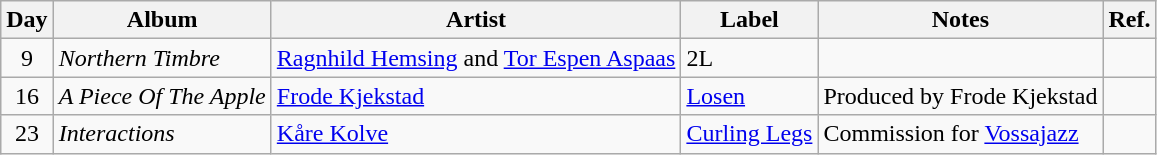<table class="wikitable">
<tr>
<th>Day</th>
<th>Album</th>
<th>Artist</th>
<th>Label</th>
<th>Notes</th>
<th>Ref.</th>
</tr>
<tr>
<td rowspan="1" style="text-align:center;">9</td>
<td><em>Northern Timbre</em></td>
<td><a href='#'>Ragnhild Hemsing</a> and <a href='#'>Tor Espen Aspaas</a></td>
<td>2L</td>
<td></td>
<td style="text-align:center;"></td>
</tr>
<tr>
<td rowspan="1" style="text-align:center;">16</td>
<td><em>A Piece Of The Apple</em></td>
<td><a href='#'>Frode Kjekstad</a></td>
<td><a href='#'>Losen</a></td>
<td>Produced by Frode Kjekstad</td>
<td style="text-align:center;"></td>
</tr>
<tr>
<td rowspan="1" style="text-align:center;">23</td>
<td><em>Interactions</em></td>
<td><a href='#'>Kåre Kolve</a></td>
<td><a href='#'>Curling Legs</a></td>
<td>Commission for <a href='#'>Vossajazz</a></td>
<td style="text-align:center;"></td>
</tr>
</table>
